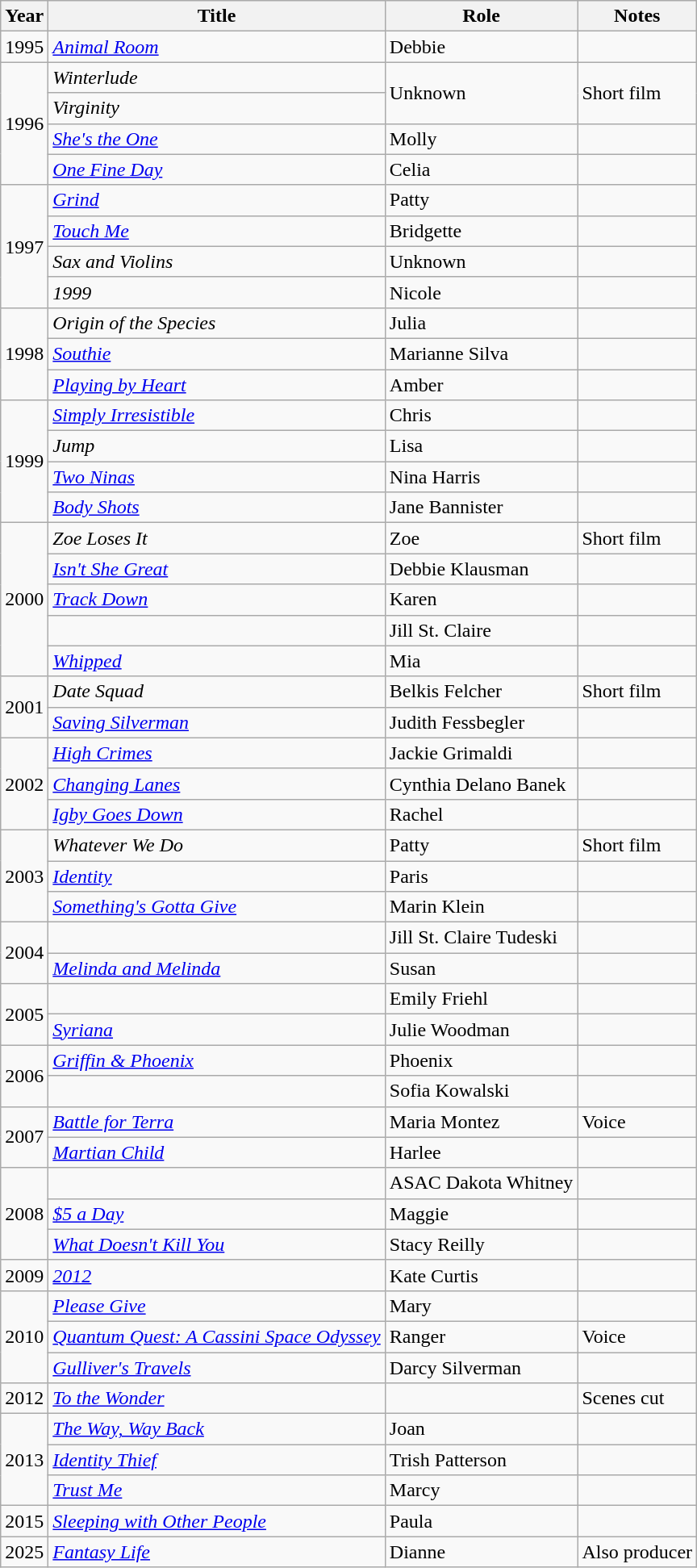<table class="wikitable sortable">
<tr>
<th>Year</th>
<th>Title</th>
<th>Role</th>
<th class="unsortable">Notes</th>
</tr>
<tr>
<td>1995</td>
<td><em><a href='#'>Animal Room</a></em></td>
<td>Debbie</td>
<td></td>
</tr>
<tr>
<td rowspan="4">1996</td>
<td><em>Winterlude</em></td>
<td rowspan="2">Unknown</td>
<td rowspan="2">Short film</td>
</tr>
<tr>
<td><em>Virginity</em></td>
</tr>
<tr>
<td><em><a href='#'>She's the One</a></em></td>
<td>Molly</td>
<td></td>
</tr>
<tr>
<td><em><a href='#'>One Fine Day</a></em></td>
<td>Celia</td>
<td></td>
</tr>
<tr>
<td rowspan="4">1997</td>
<td><em><a href='#'>Grind</a></em></td>
<td>Patty</td>
<td></td>
</tr>
<tr>
<td><em><a href='#'>Touch Me</a></em></td>
<td>Bridgette</td>
<td></td>
</tr>
<tr>
<td><em>Sax and Violins</em></td>
<td>Unknown</td>
<td></td>
</tr>
<tr>
<td><em>1999</em></td>
<td>Nicole</td>
<td></td>
</tr>
<tr>
<td rowspan="3">1998</td>
<td><em>Origin of the Species</em></td>
<td>Julia</td>
<td></td>
</tr>
<tr>
<td><em><a href='#'>Southie</a></em></td>
<td>Marianne Silva</td>
<td></td>
</tr>
<tr>
<td><em><a href='#'>Playing by Heart</a></em></td>
<td>Amber</td>
<td></td>
</tr>
<tr>
<td rowspan="4">1999</td>
<td><em><a href='#'>Simply Irresistible</a></em></td>
<td>Chris</td>
<td></td>
</tr>
<tr>
<td><em>Jump</em></td>
<td>Lisa</td>
<td></td>
</tr>
<tr>
<td><em><a href='#'>Two Ninas</a></em></td>
<td>Nina Harris</td>
<td></td>
</tr>
<tr>
<td><em><a href='#'>Body Shots</a></em></td>
<td>Jane Bannister</td>
<td></td>
</tr>
<tr>
<td rowspan="5">2000</td>
<td><em>Zoe Loses It</em></td>
<td>Zoe</td>
<td>Short film</td>
</tr>
<tr>
<td><em><a href='#'>Isn't She Great</a></em></td>
<td>Debbie Klausman</td>
<td></td>
</tr>
<tr>
<td><em><a href='#'>Track Down</a></em></td>
<td>Karen</td>
<td></td>
</tr>
<tr>
<td><em></em></td>
<td>Jill St. Claire</td>
<td></td>
</tr>
<tr>
<td><em><a href='#'>Whipped</a></em></td>
<td>Mia</td>
<td></td>
</tr>
<tr>
<td rowspan="2">2001</td>
<td><em>Date Squad</em></td>
<td>Belkis Felcher</td>
<td>Short film</td>
</tr>
<tr>
<td><em><a href='#'>Saving Silverman</a></em></td>
<td>Judith Fessbegler</td>
<td></td>
</tr>
<tr>
<td rowspan="3">2002</td>
<td><em><a href='#'>High Crimes</a></em></td>
<td>Jackie Grimaldi</td>
<td></td>
</tr>
<tr>
<td><em><a href='#'>Changing Lanes</a></em></td>
<td>Cynthia Delano Banek</td>
<td></td>
</tr>
<tr>
<td><em><a href='#'>Igby Goes Down</a></em></td>
<td>Rachel</td>
<td></td>
</tr>
<tr>
<td rowspan="3">2003</td>
<td><em>Whatever We Do</em></td>
<td>Patty</td>
<td>Short film</td>
</tr>
<tr>
<td><em><a href='#'>Identity</a></em></td>
<td>Paris</td>
<td></td>
</tr>
<tr>
<td><em><a href='#'>Something's Gotta Give</a></em></td>
<td>Marin Klein</td>
<td></td>
</tr>
<tr>
<td rowspan="2">2004</td>
<td><em></em></td>
<td>Jill St. Claire Tudeski</td>
<td></td>
</tr>
<tr>
<td><em><a href='#'>Melinda and Melinda</a></em></td>
<td>Susan</td>
<td></td>
</tr>
<tr>
<td rowspan="2">2005</td>
<td><em></em></td>
<td>Emily Friehl</td>
<td></td>
</tr>
<tr>
<td><em><a href='#'>Syriana</a></em></td>
<td>Julie Woodman</td>
<td></td>
</tr>
<tr>
<td rowspan="2">2006</td>
<td><em><a href='#'>Griffin & Phoenix</a></em></td>
<td>Phoenix</td>
<td></td>
</tr>
<tr>
<td><em></em></td>
<td>Sofia Kowalski</td>
<td></td>
</tr>
<tr>
<td rowspan="2">2007</td>
<td><em><a href='#'>Battle for Terra</a></em></td>
<td>Maria Montez</td>
<td>Voice</td>
</tr>
<tr>
<td><em><a href='#'>Martian Child</a></em></td>
<td>Harlee</td>
<td></td>
</tr>
<tr>
<td rowspan="3">2008</td>
<td><em></em></td>
<td>ASAC Dakota Whitney</td>
<td></td>
</tr>
<tr>
<td><em><a href='#'>$5 a Day</a></em></td>
<td>Maggie</td>
<td></td>
</tr>
<tr>
<td><em><a href='#'>What Doesn't Kill You</a></em></td>
<td>Stacy Reilly</td>
<td></td>
</tr>
<tr>
<td>2009</td>
<td><em><a href='#'>2012</a></em></td>
<td>Kate Curtis</td>
<td></td>
</tr>
<tr>
<td rowspan="3">2010</td>
<td><em><a href='#'>Please Give</a></em></td>
<td>Mary</td>
<td></td>
</tr>
<tr>
<td><em><a href='#'>Quantum Quest: A Cassini Space Odyssey</a></em></td>
<td>Ranger</td>
<td>Voice</td>
</tr>
<tr>
<td><em><a href='#'>Gulliver's Travels</a></em></td>
<td>Darcy Silverman</td>
<td></td>
</tr>
<tr>
<td>2012</td>
<td><em><a href='#'>To the Wonder</a></em></td>
<td></td>
<td>Scenes cut</td>
</tr>
<tr>
<td rowspan="3">2013</td>
<td><em><a href='#'>The Way, Way Back</a></em></td>
<td>Joan</td>
<td></td>
</tr>
<tr>
<td><em><a href='#'>Identity Thief</a></em></td>
<td>Trish Patterson</td>
<td></td>
</tr>
<tr>
<td><em><a href='#'>Trust Me</a></em></td>
<td>Marcy</td>
<td></td>
</tr>
<tr>
<td>2015</td>
<td><em><a href='#'>Sleeping with Other People</a></em></td>
<td>Paula</td>
<td></td>
</tr>
<tr>
<td>2025</td>
<td><em><a href='#'>Fantasy Life</a></em></td>
<td>Dianne</td>
<td>Also producer</td>
</tr>
</table>
